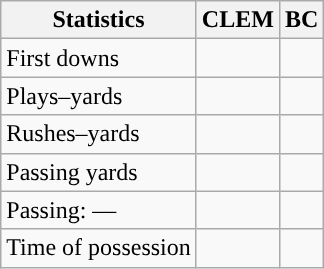<table class="wikitable" style="float:left">
<tr>
<th>Statistics</th>
<th>CLEM</th>
<th>BC</th>
</tr>
<tr>
<td>First downs</td>
<td></td>
<td></td>
</tr>
<tr>
<td>Plays–yards</td>
<td></td>
<td></td>
</tr>
<tr>
<td>Rushes–yards</td>
<td></td>
<td></td>
</tr>
<tr>
<td>Passing yards</td>
<td></td>
<td></td>
</tr>
<tr>
<td>Passing: ––</td>
<td></td>
<td></td>
</tr>
<tr>
<td>Time of possession</td>
<td></td>
<td></td>
</tr>
</table>
